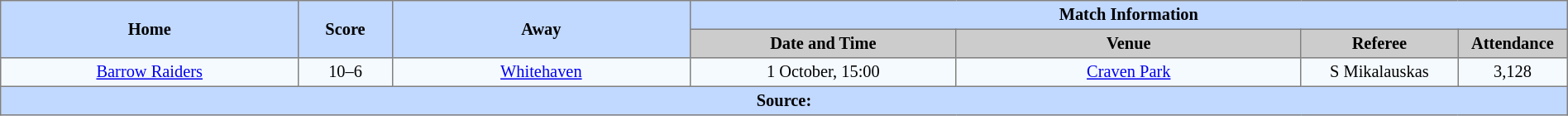<table border=1 style="border-collapse:collapse; font-size:85%; text-align:center;" cellpadding=3 cellspacing=0 width=100%>
<tr bgcolor=#C1D8FF>
<th rowspan=2 width=19%>Home</th>
<th rowspan=2 width=6%>Score</th>
<th rowspan=2 width=19%>Away</th>
<th colspan=6>Match Information</th>
</tr>
<tr bgcolor=#CCCCCC>
<th width=17%>Date and Time</th>
<th width=22%>Venue</th>
<th width=10%>Referee</th>
<th width=7%>Attendance</th>
</tr>
<tr bgcolor=#F5FAFF>
<td> <a href='#'>Barrow Raiders</a></td>
<td>10–6</td>
<td> <a href='#'>Whitehaven</a></td>
<td>1 October, 15:00</td>
<td><a href='#'>Craven Park</a></td>
<td>S Mikalauskas</td>
<td>3,128</td>
</tr>
<tr style="background:#c1d8ff;">
<th colspan=12>Source:</th>
</tr>
</table>
